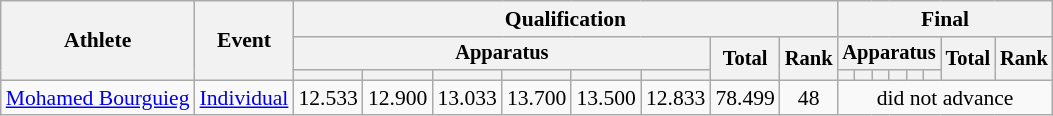<table class="wikitable" style="font-size:90%">
<tr>
<th rowspan=3>Athlete</th>
<th rowspan=3>Event</th>
<th colspan =8>Qualification</th>
<th colspan =8>Final</th>
</tr>
<tr style="font-size:95%">
<th colspan=6>Apparatus</th>
<th rowspan=2>Total</th>
<th rowspan=2>Rank</th>
<th colspan=6>Apparatus</th>
<th rowspan=2>Total</th>
<th rowspan=2>Rank</th>
</tr>
<tr style="font-size:95%">
<th></th>
<th></th>
<th></th>
<th></th>
<th></th>
<th></th>
<th></th>
<th></th>
<th></th>
<th></th>
<th></th>
<th></th>
</tr>
<tr align=center>
<td align=left><a href='#'>Mohamed Bourguieg</a></td>
<td align=left><a href='#'>Individual</a></td>
<td>12.533</td>
<td>12.900</td>
<td>13.033</td>
<td>13.700</td>
<td>13.500</td>
<td>12.833</td>
<td>78.499</td>
<td>48</td>
<td colspan=8>did not advance</td>
</tr>
</table>
